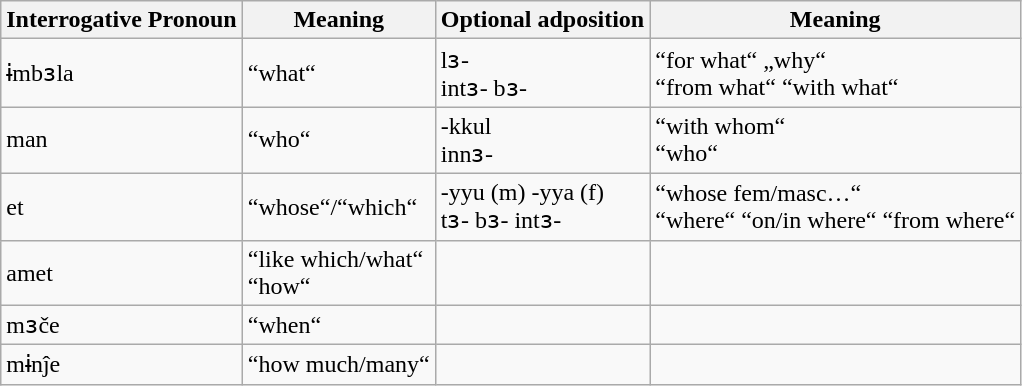<table class="wikitable">
<tr>
<th>Interrogative Pronoun</th>
<th>Meaning</th>
<th>Optional adposition</th>
<th>Meaning</th>
</tr>
<tr>
<td>ɨmbɜla</td>
<td>“what“</td>
<td>lɜ-<br>intɜ- 
bɜ-</td>
<td>“for what“ „why“<br>“from what“
“with what“</td>
</tr>
<tr>
<td>man</td>
<td>“who“</td>
<td>-kkul<br>innɜ-</td>
<td>“with whom“<br>“who“</td>
</tr>
<tr>
<td>et</td>
<td>“whose“/“which“</td>
<td>-yyu (m) -yya (f)<br>tɜ-
bɜ-
intɜ-</td>
<td>“whose fem/masc…“<br>“where“
“on/in where“ 
“from where“</td>
</tr>
<tr>
<td>amet</td>
<td>“like which/what“<br>“how“</td>
<td></td>
<td></td>
</tr>
<tr>
<td>mɜče</td>
<td>“when“</td>
<td></td>
<td></td>
</tr>
<tr>
<td>mɨnĵe</td>
<td>“how much/many“</td>
<td></td>
<td></td>
</tr>
</table>
